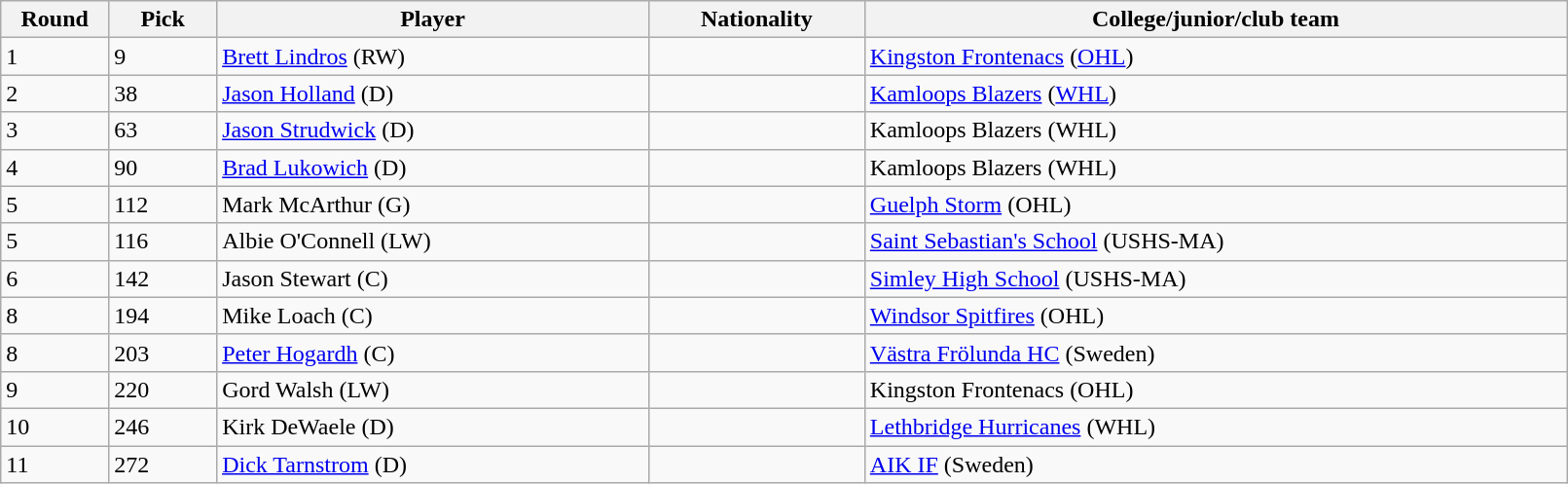<table class="wikitable">
<tr>
<th bgcolor="#DDDDFF" width="5%">Round</th>
<th bgcolor="#DDDDFF" width="5%">Pick</th>
<th bgcolor="#DDDDFF" width="20%">Player</th>
<th bgcolor="#DDDDFF" width="10%">Nationality</th>
<th bgcolor="#DDDDFF" width="32.5%">College/junior/club team</th>
</tr>
<tr>
<td>1</td>
<td>9</td>
<td><a href='#'>Brett Lindros</a> (RW)</td>
<td></td>
<td><a href='#'>Kingston Frontenacs</a> (<a href='#'>OHL</a>)</td>
</tr>
<tr>
<td>2</td>
<td>38</td>
<td><a href='#'>Jason Holland</a> (D)</td>
<td></td>
<td><a href='#'>Kamloops Blazers</a> (<a href='#'>WHL</a>)</td>
</tr>
<tr>
<td>3</td>
<td>63</td>
<td><a href='#'>Jason Strudwick</a> (D)</td>
<td></td>
<td>Kamloops Blazers (WHL)</td>
</tr>
<tr>
<td>4</td>
<td>90</td>
<td><a href='#'>Brad Lukowich</a> (D)</td>
<td></td>
<td>Kamloops Blazers (WHL)</td>
</tr>
<tr>
<td>5</td>
<td>112</td>
<td>Mark McArthur (G)</td>
<td></td>
<td><a href='#'>Guelph Storm</a> (OHL)</td>
</tr>
<tr>
<td>5</td>
<td>116</td>
<td>Albie O'Connell (LW)</td>
<td></td>
<td><a href='#'>Saint Sebastian's School</a> (USHS-MA)</td>
</tr>
<tr>
<td>6</td>
<td>142</td>
<td>Jason Stewart (C)</td>
<td></td>
<td><a href='#'>Simley High School</a> (USHS-MA)</td>
</tr>
<tr>
<td>8</td>
<td>194</td>
<td>Mike Loach (C)</td>
<td></td>
<td><a href='#'>Windsor Spitfires</a> (OHL)</td>
</tr>
<tr>
<td>8</td>
<td>203</td>
<td><a href='#'>Peter Hogardh</a> (C)</td>
<td></td>
<td><a href='#'>Västra Frölunda HC</a> (Sweden)</td>
</tr>
<tr>
<td>9</td>
<td>220</td>
<td>Gord Walsh (LW)</td>
<td></td>
<td>Kingston Frontenacs (OHL)</td>
</tr>
<tr>
<td>10</td>
<td>246</td>
<td>Kirk DeWaele (D)</td>
<td></td>
<td><a href='#'>Lethbridge Hurricanes</a> (WHL)</td>
</tr>
<tr>
<td>11</td>
<td>272</td>
<td><a href='#'>Dick Tarnstrom</a> (D)</td>
<td></td>
<td><a href='#'>AIK IF</a> (Sweden)</td>
</tr>
</table>
